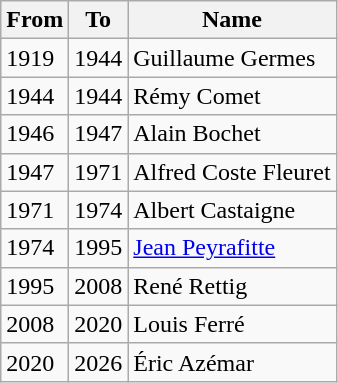<table class="wikitable">
<tr>
<th>From</th>
<th>To</th>
<th>Name</th>
</tr>
<tr>
<td>1919</td>
<td>1944</td>
<td>Guillaume Germes</td>
</tr>
<tr>
<td>1944</td>
<td>1944</td>
<td>Rémy Comet</td>
</tr>
<tr>
<td>1946</td>
<td>1947</td>
<td>Alain Bochet</td>
</tr>
<tr>
<td>1947</td>
<td>1971</td>
<td>Alfred Coste Fleuret</td>
</tr>
<tr>
<td>1971</td>
<td>1974</td>
<td>Albert Castaigne</td>
</tr>
<tr>
<td>1974</td>
<td>1995</td>
<td><a href='#'>Jean Peyrafitte</a></td>
</tr>
<tr>
<td>1995</td>
<td>2008</td>
<td>René Rettig</td>
</tr>
<tr>
<td>2008</td>
<td>2020</td>
<td>Louis Ferré</td>
</tr>
<tr>
<td>2020</td>
<td>2026</td>
<td>Éric Azémar</td>
</tr>
</table>
